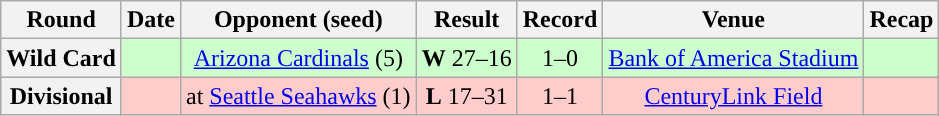<table class="wikitable" style="text-align:center">
<tr>
<th>Round</th>
<th>Date</th>
<th>Opponent (seed)</th>
<th>Result</th>
<th>Record</th>
<th>Venue</th>
<th>Recap</th>
</tr>
<tr style="background:#cfc">
<th>Wild Card</th>
<td></td>
<td><a href='#'>Arizona Cardinals</a> (5)</td>
<td><strong>W</strong> 27–16</td>
<td>1–0</td>
<td><a href='#'>Bank of America Stadium</a></td>
<td></td>
</tr>
<tr style="background:#fcc">
<th>Divisional</th>
<td></td>
<td>at <a href='#'>Seattle Seahawks</a> (1)</td>
<td><strong>L</strong> 17–31</td>
<td>1–1</td>
<td><a href='#'>CenturyLink Field</a></td>
<td></td>
</tr>
</table>
